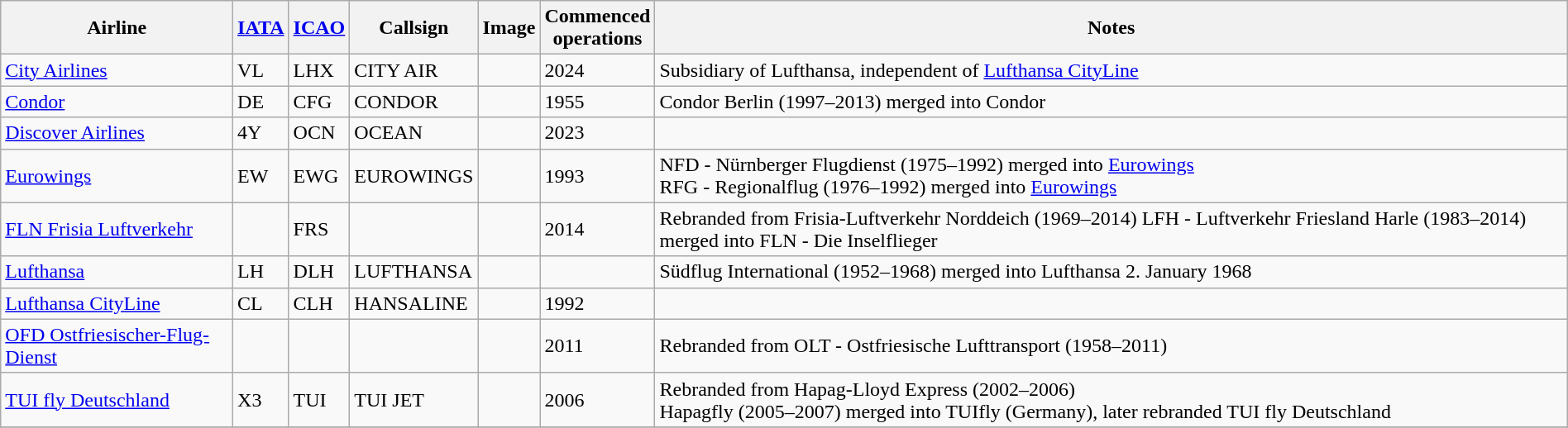<table class="wikitable sortable" style="margin:auto">
<tr valign="middle">
<th>Airline</th>
<th><a href='#'>IATA</a></th>
<th><a href='#'>ICAO</a></th>
<th>Callsign</th>
<th>Image</th>
<th>Commenced<br>operations</th>
<th>Notes</th>
</tr>
<tr>
<td><a href='#'>City Airlines</a></td>
<td>VL</td>
<td>LHX</td>
<td>CITY AIR</td>
<td></td>
<td>2024</td>
<td>Subsidiary of Lufthansa, independent of <a href='#'>Lufthansa CityLine</a></td>
</tr>
<tr>
<td><a href='#'>Condor</a></td>
<td>DE</td>
<td>CFG</td>
<td>CONDOR</td>
<td></td>
<td>1955</td>
<td>Condor Berlin (1997–2013) merged into Condor</td>
</tr>
<tr>
<td><a href='#'>Discover Airlines</a></td>
<td>4Y</td>
<td>OCN</td>
<td>OCEAN</td>
<td></td>
<td>2023</td>
<td></td>
</tr>
<tr>
<td><a href='#'>Eurowings</a></td>
<td>EW</td>
<td>EWG</td>
<td>EUROWINGS</td>
<td></td>
<td>1993</td>
<td>NFD - Nürnberger Flugdienst (1975–1992) merged into <a href='#'>Eurowings</a><br>RFG - Regionalflug (1976–1992) merged into <a href='#'>Eurowings</a></td>
</tr>
<tr>
<td><a href='#'>FLN Frisia Luftverkehr</a></td>
<td></td>
<td>FRS</td>
<td></td>
<td></td>
<td>2014</td>
<td>Rebranded from Frisia-Luftverkehr Norddeich (1969–2014) LFH - Luftverkehr Friesland Harle (1983–2014) merged into FLN - Die Inselflieger</td>
</tr>
<tr>
<td><a href='#'>Lufthansa</a></td>
<td>LH</td>
<td>DLH</td>
<td>LUFTHANSA</td>
<td></td>
<td 1926></td>
<td>Südflug International (1952–1968) merged into Lufthansa 2. January 1968</td>
</tr>
<tr>
<td><a href='#'>Lufthansa CityLine</a></td>
<td>CL</td>
<td>CLH</td>
<td>HANSALINE</td>
<td></td>
<td>1992</td>
<td></td>
</tr>
<tr>
<td><a href='#'>OFD Ostfriesischer-Flug-Dienst</a></td>
<td></td>
<td></td>
<td></td>
<td></td>
<td>2011</td>
<td>Rebranded from OLT - Ostfriesische Lufttransport (1958–2011)</td>
</tr>
<tr>
<td><a href='#'>TUI fly Deutschland</a></td>
<td>X3</td>
<td>TUI</td>
<td>TUI JET</td>
<td></td>
<td>2006</td>
<td>Rebranded from Hapag-Lloyd Express (2002–2006)<br>Hapagfly (2005–2007) merged into TUIfly (Germany), later rebranded TUI fly Deutschland</td>
</tr>
<tr>
</tr>
</table>
